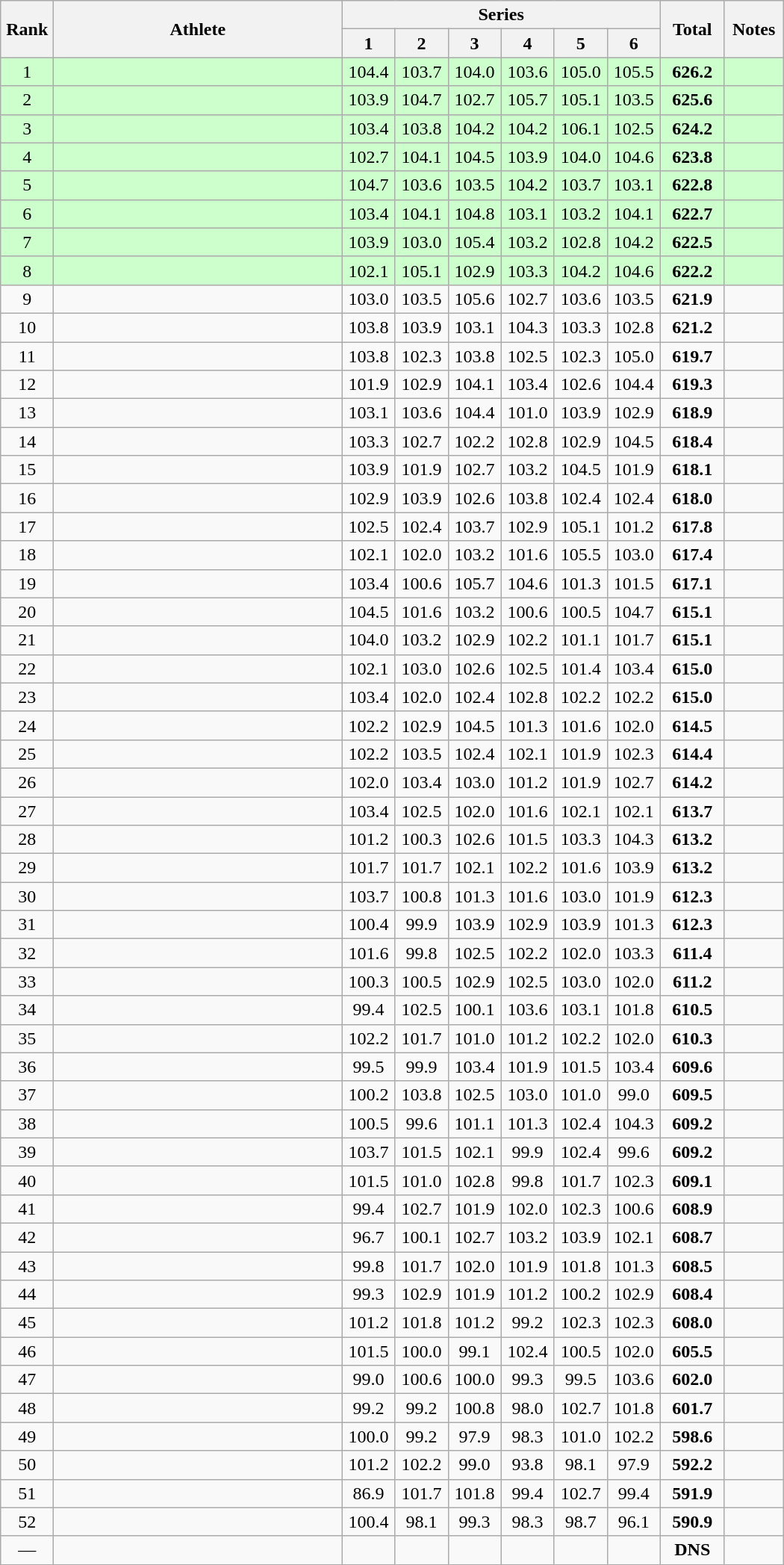<table class="wikitable" style="text-align:center">
<tr>
<th rowspan=2 width=40>Rank</th>
<th rowspan=2 width=250>Athlete</th>
<th colspan=6>Series</th>
<th rowspan=2 width=50>Total</th>
<th rowspan=2 width=45>Notes</th>
</tr>
<tr>
<th width=40>1</th>
<th width=40>2</th>
<th width=40>3</th>
<th width=40>4</th>
<th width=40>5</th>
<th width=40>6</th>
</tr>
<tr bgcolor=ccffcc>
<td>1</td>
<td align=left></td>
<td>104.4</td>
<td>103.7</td>
<td>104.0</td>
<td>103.6</td>
<td>105.0</td>
<td>105.5</td>
<td><strong>626.2</strong></td>
<td></td>
</tr>
<tr bgcolor=ccffcc>
<td>2</td>
<td align=left></td>
<td>103.9</td>
<td>104.7</td>
<td>102.7</td>
<td>105.7</td>
<td>105.1</td>
<td>103.5</td>
<td><strong>625.6</strong></td>
<td></td>
</tr>
<tr bgcolor=ccffcc>
<td>3</td>
<td align=left></td>
<td>103.4</td>
<td>103.8</td>
<td>104.2</td>
<td>104.2</td>
<td>106.1</td>
<td>102.5</td>
<td><strong>624.2</strong></td>
<td></td>
</tr>
<tr bgcolor=ccffcc>
<td>4</td>
<td align=left></td>
<td>102.7</td>
<td>104.1</td>
<td>104.5</td>
<td>103.9</td>
<td>104.0</td>
<td>104.6</td>
<td><strong>623.8</strong></td>
<td></td>
</tr>
<tr bgcolor=ccffcc>
<td>5</td>
<td align=left></td>
<td>104.7</td>
<td>103.6</td>
<td>103.5</td>
<td>104.2</td>
<td>103.7</td>
<td>103.1</td>
<td><strong>622.8</strong></td>
<td></td>
</tr>
<tr bgcolor=ccffcc>
<td>6</td>
<td align=left></td>
<td>103.4</td>
<td>104.1</td>
<td>104.8</td>
<td>103.1</td>
<td>103.2</td>
<td>104.1</td>
<td><strong>622.7</strong></td>
<td></td>
</tr>
<tr bgcolor=ccffcc>
<td>7</td>
<td align=left></td>
<td>103.9</td>
<td>103.0</td>
<td>105.4</td>
<td>103.2</td>
<td>102.8</td>
<td>104.2</td>
<td><strong>622.5</strong></td>
<td></td>
</tr>
<tr bgcolor=ccffcc>
<td>8</td>
<td align=left></td>
<td>102.1</td>
<td>105.1</td>
<td>102.9</td>
<td>103.3</td>
<td>104.2</td>
<td>104.6</td>
<td><strong>622.2</strong></td>
<td></td>
</tr>
<tr>
<td>9</td>
<td align=left></td>
<td>103.0</td>
<td>103.5</td>
<td>105.6</td>
<td>102.7</td>
<td>103.6</td>
<td>103.5</td>
<td><strong>621.9</strong></td>
<td></td>
</tr>
<tr>
<td>10</td>
<td align=left></td>
<td>103.8</td>
<td>103.9</td>
<td>103.1</td>
<td>104.3</td>
<td>103.3</td>
<td>102.8</td>
<td><strong>621.2</strong></td>
<td></td>
</tr>
<tr>
<td>11</td>
<td align=left></td>
<td>103.8</td>
<td>102.3</td>
<td>103.8</td>
<td>102.5</td>
<td>102.3</td>
<td>105.0</td>
<td><strong>619.7</strong></td>
<td></td>
</tr>
<tr>
<td>12</td>
<td align=left></td>
<td>101.9</td>
<td>102.9</td>
<td>104.1</td>
<td>103.4</td>
<td>102.6</td>
<td>104.4</td>
<td><strong>619.3</strong></td>
<td></td>
</tr>
<tr>
<td>13</td>
<td align=left></td>
<td>103.1</td>
<td>103.6</td>
<td>104.4</td>
<td>101.0</td>
<td>103.9</td>
<td>102.9</td>
<td><strong>618.9</strong></td>
<td></td>
</tr>
<tr>
<td>14</td>
<td align=left></td>
<td>103.3</td>
<td>102.7</td>
<td>102.2</td>
<td>102.8</td>
<td>102.9</td>
<td>104.5</td>
<td><strong>618.4</strong></td>
<td></td>
</tr>
<tr>
<td>15</td>
<td align=left></td>
<td>103.9</td>
<td>101.9</td>
<td>102.7</td>
<td>103.2</td>
<td>104.5</td>
<td>101.9</td>
<td><strong>618.1</strong></td>
<td></td>
</tr>
<tr>
<td>16</td>
<td align=left></td>
<td>102.9</td>
<td>103.9</td>
<td>102.6</td>
<td>103.8</td>
<td>102.4</td>
<td>102.4</td>
<td><strong>618.0</strong></td>
<td></td>
</tr>
<tr>
<td>17</td>
<td align=left></td>
<td>102.5</td>
<td>102.4</td>
<td>103.7</td>
<td>102.9</td>
<td>105.1</td>
<td>101.2</td>
<td><strong>617.8</strong></td>
<td></td>
</tr>
<tr>
<td>18</td>
<td align=left></td>
<td>102.1</td>
<td>102.0</td>
<td>103.2</td>
<td>101.6</td>
<td>105.5</td>
<td>103.0</td>
<td><strong>617.4</strong></td>
<td></td>
</tr>
<tr>
<td>19</td>
<td align=left></td>
<td>103.4</td>
<td>100.6</td>
<td>105.7</td>
<td>104.6</td>
<td>101.3</td>
<td>101.5</td>
<td><strong>617.1</strong></td>
<td></td>
</tr>
<tr>
<td>20</td>
<td align=left></td>
<td>104.5</td>
<td>101.6</td>
<td>103.2</td>
<td>100.6</td>
<td>100.5</td>
<td>104.7</td>
<td><strong>615.1</strong></td>
<td></td>
</tr>
<tr>
<td>21</td>
<td align=left></td>
<td>104.0</td>
<td>103.2</td>
<td>102.9</td>
<td>102.2</td>
<td>101.1</td>
<td>101.7</td>
<td><strong>615.1</strong></td>
<td></td>
</tr>
<tr>
<td>22</td>
<td align=left></td>
<td>102.1</td>
<td>103.0</td>
<td>102.6</td>
<td>102.5</td>
<td>101.4</td>
<td>103.4</td>
<td><strong>615.0</strong></td>
<td></td>
</tr>
<tr>
<td>23</td>
<td align=left></td>
<td>103.4</td>
<td>102.0</td>
<td>102.4</td>
<td>102.8</td>
<td>102.2</td>
<td>102.2</td>
<td><strong>615.0</strong></td>
<td></td>
</tr>
<tr>
<td>24</td>
<td align=left></td>
<td>102.2</td>
<td>102.9</td>
<td>104.5</td>
<td>101.3</td>
<td>101.6</td>
<td>102.0</td>
<td><strong>614.5</strong></td>
<td></td>
</tr>
<tr>
<td>25</td>
<td align=left></td>
<td>102.2</td>
<td>103.5</td>
<td>102.4</td>
<td>102.1</td>
<td>101.9</td>
<td>102.3</td>
<td><strong>614.4</strong></td>
<td></td>
</tr>
<tr>
<td>26</td>
<td align=left></td>
<td>102.0</td>
<td>103.4</td>
<td>103.0</td>
<td>101.2</td>
<td>101.9</td>
<td>102.7</td>
<td><strong>614.2</strong></td>
<td></td>
</tr>
<tr>
<td>27</td>
<td align=left></td>
<td>103.4</td>
<td>102.5</td>
<td>102.0</td>
<td>101.6</td>
<td>102.1</td>
<td>102.1</td>
<td><strong>613.7</strong></td>
<td></td>
</tr>
<tr>
<td>28</td>
<td align=left></td>
<td>101.2</td>
<td>100.3</td>
<td>102.6</td>
<td>101.5</td>
<td>103.3</td>
<td>104.3</td>
<td><strong>613.2</strong></td>
<td></td>
</tr>
<tr>
<td>29</td>
<td align=left></td>
<td>101.7</td>
<td>101.7</td>
<td>102.1</td>
<td>102.2</td>
<td>101.6</td>
<td>103.9</td>
<td><strong>613.2</strong></td>
<td></td>
</tr>
<tr>
<td>30</td>
<td align=left></td>
<td>103.7</td>
<td>100.8</td>
<td>101.3</td>
<td>101.6</td>
<td>103.0</td>
<td>101.9</td>
<td><strong>612.3</strong></td>
<td></td>
</tr>
<tr>
<td>31</td>
<td align=left></td>
<td>100.4</td>
<td>99.9</td>
<td>103.9</td>
<td>102.9</td>
<td>103.9</td>
<td>101.3</td>
<td><strong>612.3</strong></td>
<td></td>
</tr>
<tr>
<td>32</td>
<td align=left></td>
<td>101.6</td>
<td>99.8</td>
<td>102.5</td>
<td>102.2</td>
<td>102.0</td>
<td>103.3</td>
<td><strong>611.4</strong></td>
<td></td>
</tr>
<tr>
<td>33</td>
<td align=left></td>
<td>100.3</td>
<td>100.5</td>
<td>102.9</td>
<td>102.5</td>
<td>103.0</td>
<td>102.0</td>
<td><strong>611.2</strong></td>
<td></td>
</tr>
<tr>
<td>34</td>
<td align=left></td>
<td>99.4</td>
<td>102.5</td>
<td>100.1</td>
<td>103.6</td>
<td>103.1</td>
<td>101.8</td>
<td><strong>610.5</strong></td>
<td></td>
</tr>
<tr>
<td>35</td>
<td align=left></td>
<td>102.2</td>
<td>101.7</td>
<td>101.0</td>
<td>101.2</td>
<td>102.2</td>
<td>102.0</td>
<td><strong>610.3</strong></td>
<td></td>
</tr>
<tr>
<td>36</td>
<td align=left></td>
<td>99.5</td>
<td>99.9</td>
<td>103.4</td>
<td>101.9</td>
<td>101.5</td>
<td>103.4</td>
<td><strong>609.6</strong></td>
<td></td>
</tr>
<tr>
<td>37</td>
<td align=left></td>
<td>100.2</td>
<td>103.8</td>
<td>102.5</td>
<td>103.0</td>
<td>101.0</td>
<td>99.0</td>
<td><strong>609.5</strong></td>
<td></td>
</tr>
<tr>
<td>38</td>
<td align=left></td>
<td>100.5</td>
<td>99.6</td>
<td>101.1</td>
<td>101.3</td>
<td>102.4</td>
<td>104.3</td>
<td><strong>609.2</strong></td>
<td></td>
</tr>
<tr>
<td>39</td>
<td align=left></td>
<td>103.7</td>
<td>101.5</td>
<td>102.1</td>
<td>99.9</td>
<td>102.4</td>
<td>99.6</td>
<td><strong>609.2</strong></td>
<td></td>
</tr>
<tr>
<td>40</td>
<td align=left></td>
<td>101.5</td>
<td>101.0</td>
<td>102.8</td>
<td>99.8</td>
<td>101.7</td>
<td>102.3</td>
<td><strong>609.1</strong></td>
<td></td>
</tr>
<tr>
<td>41</td>
<td align=left></td>
<td>99.4</td>
<td>102.7</td>
<td>101.9</td>
<td>102.0</td>
<td>102.3</td>
<td>100.6</td>
<td><strong>608.9</strong></td>
<td></td>
</tr>
<tr>
<td>42</td>
<td align=left></td>
<td>96.7</td>
<td>100.1</td>
<td>102.7</td>
<td>103.2</td>
<td>103.9</td>
<td>102.1</td>
<td><strong>608.7</strong></td>
<td></td>
</tr>
<tr>
<td>43</td>
<td align=left></td>
<td>99.8</td>
<td>101.7</td>
<td>102.0</td>
<td>101.9</td>
<td>101.8</td>
<td>101.3</td>
<td><strong>608.5</strong></td>
<td></td>
</tr>
<tr>
<td>44</td>
<td align=left></td>
<td>99.3</td>
<td>102.9</td>
<td>101.9</td>
<td>101.2</td>
<td>100.2</td>
<td>102.9</td>
<td><strong>608.4</strong></td>
<td></td>
</tr>
<tr>
<td>45</td>
<td align=left></td>
<td>101.2</td>
<td>101.8</td>
<td>101.2</td>
<td>99.2</td>
<td>102.3</td>
<td>102.3</td>
<td><strong>608.0</strong></td>
<td></td>
</tr>
<tr>
<td>46</td>
<td align=left></td>
<td>101.5</td>
<td>100.0</td>
<td>99.1</td>
<td>102.4</td>
<td>100.5</td>
<td>102.0</td>
<td><strong>605.5</strong></td>
<td></td>
</tr>
<tr>
<td>47</td>
<td align=left></td>
<td>99.0</td>
<td>100.6</td>
<td>100.0</td>
<td>99.3</td>
<td>99.5</td>
<td>103.6</td>
<td><strong>602.0</strong></td>
<td></td>
</tr>
<tr>
<td>48</td>
<td align=left></td>
<td>99.2</td>
<td>99.2</td>
<td>100.8</td>
<td>98.0</td>
<td>102.7</td>
<td>101.8</td>
<td><strong>601.7</strong></td>
<td></td>
</tr>
<tr>
<td>49</td>
<td align=left></td>
<td>100.0</td>
<td>99.2</td>
<td>97.9</td>
<td>98.3</td>
<td>101.0</td>
<td>102.2</td>
<td><strong>598.6</strong></td>
<td></td>
</tr>
<tr>
<td>50</td>
<td align=left></td>
<td>101.2</td>
<td>102.2</td>
<td>99.0</td>
<td>93.8</td>
<td>98.1</td>
<td>97.9</td>
<td><strong>592.2</strong></td>
<td></td>
</tr>
<tr>
<td>51</td>
<td align=left></td>
<td>86.9</td>
<td>101.7</td>
<td>101.8</td>
<td>99.4</td>
<td>102.7</td>
<td>99.4</td>
<td><strong>591.9</strong></td>
<td></td>
</tr>
<tr>
<td>52</td>
<td align=left></td>
<td>100.4</td>
<td>98.1</td>
<td>99.3</td>
<td>98.3</td>
<td>98.7</td>
<td>96.1</td>
<td><strong>590.9</strong></td>
<td></td>
</tr>
<tr>
<td>—</td>
<td align=left></td>
<td></td>
<td></td>
<td></td>
<td></td>
<td></td>
<td></td>
<td><strong>DNS</strong></td>
<td></td>
</tr>
</table>
